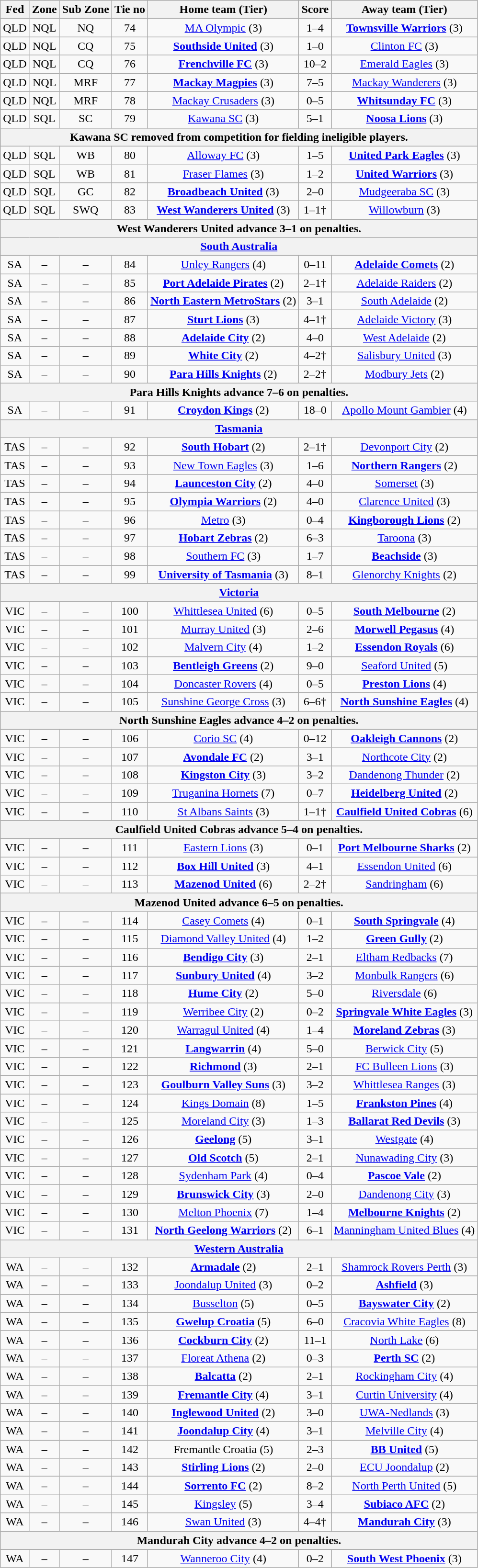<table class="wikitable" style="text-align:center">
<tr>
<th>Fed</th>
<th>Zone</th>
<th>Sub Zone</th>
<th>Tie no</th>
<th>Home team (Tier)</th>
<th>Score</th>
<th>Away team (Tier)</th>
</tr>
<tr>
<td>QLD</td>
<td>NQL</td>
<td>NQ</td>
<td>74</td>
<td><a href='#'>MA Olympic</a> (3)</td>
<td>1–4</td>
<td><strong><a href='#'>Townsville Warriors</a></strong> (3)</td>
</tr>
<tr>
<td>QLD</td>
<td>NQL</td>
<td>CQ</td>
<td>75</td>
<td><strong><a href='#'>Southside United</a></strong> (3)</td>
<td>1–0</td>
<td><a href='#'>Clinton FC</a> (3)</td>
</tr>
<tr>
<td>QLD</td>
<td>NQL</td>
<td>CQ</td>
<td>76</td>
<td><strong><a href='#'>Frenchville FC</a></strong> (3)</td>
<td>10–2</td>
<td><a href='#'>Emerald Eagles</a> (3)</td>
</tr>
<tr>
<td>QLD</td>
<td>NQL</td>
<td>MRF</td>
<td>77</td>
<td><strong><a href='#'>Mackay Magpies</a></strong> (3)</td>
<td>7–5</td>
<td><a href='#'>Mackay Wanderers</a> (3)</td>
</tr>
<tr>
<td>QLD</td>
<td>NQL</td>
<td>MRF</td>
<td>78</td>
<td><a href='#'>Mackay Crusaders</a> (3)</td>
<td>0–5</td>
<td><strong><a href='#'>Whitsunday FC</a></strong> (3)</td>
</tr>
<tr>
<td>QLD</td>
<td>SQL</td>
<td>SC</td>
<td>79</td>
<td><a href='#'>Kawana SC</a> (3)</td>
<td>5–1</td>
<td><strong><a href='#'>Noosa Lions</a></strong> (3)</td>
</tr>
<tr>
<th colspan=7>Kawana SC removed from competition for fielding ineligible players.</th>
</tr>
<tr>
<td>QLD</td>
<td>SQL</td>
<td>WB</td>
<td>80</td>
<td><a href='#'>Alloway FC</a> (3)</td>
<td>1–5</td>
<td><strong><a href='#'>United Park Eagles</a></strong> (3)</td>
</tr>
<tr>
<td>QLD</td>
<td>SQL</td>
<td>WB</td>
<td>81</td>
<td><a href='#'>Fraser Flames</a> (3)</td>
<td>1–2</td>
<td><strong><a href='#'>United Warriors</a></strong> (3)</td>
</tr>
<tr>
<td>QLD</td>
<td>SQL</td>
<td>GC</td>
<td>82</td>
<td><strong><a href='#'>Broadbeach United</a></strong> (3)</td>
<td>2–0</td>
<td><a href='#'>Mudgeeraba SC</a> (3)</td>
</tr>
<tr>
<td>QLD</td>
<td>SQL</td>
<td>SWQ</td>
<td>83</td>
<td><strong><a href='#'>West Wanderers United</a></strong> (3)</td>
<td>1–1†</td>
<td><a href='#'>Willowburn</a> (3)</td>
</tr>
<tr>
<th colspan=7>West Wanderers United advance 3–1 on penalties.</th>
</tr>
<tr>
<th colspan=7><a href='#'>South Australia</a></th>
</tr>
<tr>
<td>SA</td>
<td>–</td>
<td>–</td>
<td>84</td>
<td><a href='#'>Unley Rangers</a> (4)</td>
<td>0–11</td>
<td><strong><a href='#'>Adelaide Comets</a></strong> (2)</td>
</tr>
<tr>
<td>SA</td>
<td>–</td>
<td>–</td>
<td>85</td>
<td><strong><a href='#'>Port Adelaide Pirates</a></strong> (2)</td>
<td>2–1†</td>
<td><a href='#'>Adelaide Raiders</a> (2)</td>
</tr>
<tr>
<td>SA</td>
<td>–</td>
<td>–</td>
<td>86</td>
<td><strong><a href='#'>North Eastern MetroStars</a></strong> (2)</td>
<td>3–1</td>
<td><a href='#'>South Adelaide</a> (2)</td>
</tr>
<tr>
<td>SA</td>
<td>–</td>
<td>–</td>
<td>87</td>
<td><strong><a href='#'>Sturt Lions</a></strong> (3)</td>
<td>4–1†</td>
<td><a href='#'>Adelaide Victory</a> (3)</td>
</tr>
<tr>
<td>SA</td>
<td>–</td>
<td>–</td>
<td>88</td>
<td><strong><a href='#'>Adelaide City</a></strong> (2)</td>
<td>4–0</td>
<td><a href='#'>West Adelaide</a> (2)</td>
</tr>
<tr>
<td>SA</td>
<td>–</td>
<td>–</td>
<td>89</td>
<td><strong><a href='#'>White City</a></strong> (2)</td>
<td>4–2†</td>
<td><a href='#'>Salisbury United</a> (3)</td>
</tr>
<tr>
<td>SA</td>
<td>–</td>
<td>–</td>
<td>90</td>
<td><strong><a href='#'>Para Hills Knights</a></strong> (2)</td>
<td>2–2†</td>
<td><a href='#'>Modbury Jets</a> (2)</td>
</tr>
<tr>
<th colspan=7>Para Hills Knights advance 7–6 on penalties.</th>
</tr>
<tr>
<td>SA</td>
<td>–</td>
<td>–</td>
<td>91</td>
<td><strong><a href='#'>Croydon Kings</a></strong> (2)</td>
<td>18–0</td>
<td><a href='#'>Apollo Mount Gambier</a> (4)</td>
</tr>
<tr>
<th colspan=7><a href='#'>Tasmania</a></th>
</tr>
<tr>
<td>TAS</td>
<td>–</td>
<td>–</td>
<td>92</td>
<td><strong><a href='#'>South Hobart</a></strong> (2)</td>
<td>2–1†</td>
<td><a href='#'>Devonport City</a> (2)</td>
</tr>
<tr>
<td>TAS</td>
<td>–</td>
<td>–</td>
<td>93</td>
<td><a href='#'>New Town Eagles</a> (3)</td>
<td>1–6</td>
<td><strong><a href='#'>Northern Rangers</a></strong> (2)</td>
</tr>
<tr>
<td>TAS</td>
<td>–</td>
<td>–</td>
<td>94</td>
<td><strong><a href='#'>Launceston City</a></strong> (2)</td>
<td>4–0</td>
<td><a href='#'>Somerset</a> (3)</td>
</tr>
<tr>
<td>TAS</td>
<td>–</td>
<td>–</td>
<td>95</td>
<td><strong><a href='#'>Olympia Warriors</a></strong> (2)</td>
<td>4–0</td>
<td><a href='#'>Clarence United</a> (3)</td>
</tr>
<tr>
<td>TAS</td>
<td>–</td>
<td>–</td>
<td>96</td>
<td><a href='#'>Metro</a> (3)</td>
<td>0–4</td>
<td><strong><a href='#'>Kingborough Lions</a></strong> (2)</td>
</tr>
<tr>
<td>TAS</td>
<td>–</td>
<td>–</td>
<td>97</td>
<td><strong><a href='#'>Hobart Zebras</a></strong> (2)</td>
<td>6–3</td>
<td><a href='#'>Taroona</a> (3)</td>
</tr>
<tr>
<td>TAS</td>
<td>–</td>
<td>–</td>
<td>98</td>
<td><a href='#'>Southern FC</a> (3)</td>
<td>1–7</td>
<td><strong><a href='#'>Beachside</a></strong> (3)</td>
</tr>
<tr>
<td>TAS</td>
<td>–</td>
<td>–</td>
<td>99</td>
<td><strong><a href='#'>University of Tasmania</a></strong> (3)</td>
<td>8–1</td>
<td><a href='#'>Glenorchy Knights</a> (2)</td>
</tr>
<tr>
<th colspan=7><a href='#'>Victoria</a></th>
</tr>
<tr>
<td>VIC</td>
<td>–</td>
<td>–</td>
<td>100</td>
<td><a href='#'>Whittlesea United</a> (6)</td>
<td>0–5</td>
<td><strong><a href='#'>South Melbourne</a></strong> (2)</td>
</tr>
<tr>
<td>VIC</td>
<td>–</td>
<td>–</td>
<td>101</td>
<td><a href='#'>Murray United</a> (3)</td>
<td>2–6</td>
<td><strong><a href='#'>Morwell Pegasus</a></strong> (4)</td>
</tr>
<tr>
<td>VIC</td>
<td>–</td>
<td>–</td>
<td>102</td>
<td><a href='#'>Malvern City</a> (4)</td>
<td>1–2</td>
<td><strong><a href='#'>Essendon Royals</a></strong> (6)</td>
</tr>
<tr>
<td>VIC</td>
<td>–</td>
<td>–</td>
<td>103</td>
<td><strong><a href='#'>Bentleigh Greens</a></strong> (2)</td>
<td>9–0</td>
<td><a href='#'>Seaford United</a> (5)</td>
</tr>
<tr>
<td>VIC</td>
<td>–</td>
<td>–</td>
<td>104</td>
<td><a href='#'>Doncaster Rovers</a> (4)</td>
<td>0–5</td>
<td><strong><a href='#'>Preston Lions</a></strong> (4)</td>
</tr>
<tr>
<td>VIC</td>
<td>–</td>
<td>–</td>
<td>105</td>
<td><a href='#'>Sunshine George Cross</a> (3)</td>
<td>6–6†</td>
<td><strong><a href='#'>North Sunshine Eagles</a></strong> (4)</td>
</tr>
<tr>
<th colspan=7>North Sunshine Eagles advance 4–2 on penalties.</th>
</tr>
<tr>
<td>VIC</td>
<td>–</td>
<td>–</td>
<td>106</td>
<td><a href='#'>Corio SC</a> (4)</td>
<td>0–12</td>
<td><strong><a href='#'>Oakleigh Cannons</a></strong> (2)</td>
</tr>
<tr>
<td>VIC</td>
<td>–</td>
<td>–</td>
<td>107</td>
<td><strong><a href='#'>Avondale FC</a></strong> (2)</td>
<td>3–1</td>
<td><a href='#'>Northcote City</a> (2)</td>
</tr>
<tr>
<td>VIC</td>
<td>–</td>
<td>–</td>
<td>108</td>
<td><strong><a href='#'>Kingston City</a></strong> (3)</td>
<td>3–2</td>
<td><a href='#'>Dandenong Thunder</a> (2)</td>
</tr>
<tr>
<td>VIC</td>
<td>–</td>
<td>–</td>
<td>109</td>
<td><a href='#'>Truganina Hornets</a> (7)</td>
<td>0–7</td>
<td><strong><a href='#'>Heidelberg United</a></strong> (2)</td>
</tr>
<tr>
<td>VIC</td>
<td>–</td>
<td>–</td>
<td>110</td>
<td><a href='#'>St Albans Saints</a> (3)</td>
<td>1–1†</td>
<td><strong><a href='#'>Caulfield United Cobras</a></strong> (6)</td>
</tr>
<tr>
<th colspan=7>Caulfield United Cobras advance 5–4 on penalties.</th>
</tr>
<tr>
<td>VIC</td>
<td>–</td>
<td>–</td>
<td>111</td>
<td><a href='#'>Eastern Lions</a> (3)</td>
<td>0–1</td>
<td><strong><a href='#'>Port Melbourne Sharks</a></strong> (2)</td>
</tr>
<tr>
<td>VIC</td>
<td>–</td>
<td>–</td>
<td>112</td>
<td><strong><a href='#'>Box Hill United</a></strong> (3)</td>
<td>4–1</td>
<td><a href='#'>Essendon United</a> (6)</td>
</tr>
<tr>
<td>VIC</td>
<td>–</td>
<td>–</td>
<td>113</td>
<td><strong><a href='#'>Mazenod United</a></strong> (6)</td>
<td>2–2†</td>
<td><a href='#'>Sandringham</a> (6)</td>
</tr>
<tr>
<th colspan=7>Mazenod United advance 6–5 on penalties.</th>
</tr>
<tr>
<td>VIC</td>
<td>–</td>
<td>–</td>
<td>114</td>
<td><a href='#'>Casey Comets</a> (4)</td>
<td>0–1</td>
<td><strong><a href='#'>South Springvale</a></strong> (4)</td>
</tr>
<tr>
<td>VIC</td>
<td>–</td>
<td>–</td>
<td>115</td>
<td><a href='#'>Diamond Valley United</a> (4)</td>
<td>1–2</td>
<td><strong><a href='#'>Green Gully</a></strong> (2)</td>
</tr>
<tr>
<td>VIC</td>
<td>–</td>
<td>–</td>
<td>116</td>
<td><strong><a href='#'>Bendigo City</a></strong> (3)</td>
<td>2–1</td>
<td><a href='#'>Eltham Redbacks</a> (7)</td>
</tr>
<tr>
<td>VIC</td>
<td>–</td>
<td>–</td>
<td>117</td>
<td><strong><a href='#'>Sunbury United</a></strong> (4)</td>
<td>3–2</td>
<td><a href='#'>Monbulk Rangers</a> (6)</td>
</tr>
<tr>
<td>VIC</td>
<td>–</td>
<td>–</td>
<td>118</td>
<td><strong><a href='#'>Hume City</a></strong> (2)</td>
<td>5–0</td>
<td><a href='#'>Riversdale</a> (6)</td>
</tr>
<tr>
<td>VIC</td>
<td>–</td>
<td>–</td>
<td>119</td>
<td><a href='#'>Werribee City</a> (2)</td>
<td>0–2</td>
<td><strong><a href='#'>Springvale White Eagles</a></strong> (3)</td>
</tr>
<tr>
<td>VIC</td>
<td>–</td>
<td>–</td>
<td>120</td>
<td><a href='#'>Warragul United</a> (4)</td>
<td>1–4</td>
<td><strong><a href='#'>Moreland Zebras</a></strong> (3)</td>
</tr>
<tr>
<td>VIC</td>
<td>–</td>
<td>–</td>
<td>121</td>
<td><strong><a href='#'>Langwarrin</a></strong> (4)</td>
<td>5–0</td>
<td><a href='#'>Berwick City</a> (5)</td>
</tr>
<tr>
<td>VIC</td>
<td>–</td>
<td>–</td>
<td>122</td>
<td><strong><a href='#'>Richmond</a></strong> (3)</td>
<td>2–1</td>
<td><a href='#'>FC Bulleen Lions</a> (3)</td>
</tr>
<tr>
<td>VIC</td>
<td>–</td>
<td>–</td>
<td>123</td>
<td><strong><a href='#'>Goulburn Valley Suns</a></strong> (3)</td>
<td>3–2</td>
<td><a href='#'>Whittlesea Ranges</a> (3)</td>
</tr>
<tr>
<td>VIC</td>
<td>–</td>
<td>–</td>
<td>124</td>
<td><a href='#'>Kings Domain</a> (8)</td>
<td>1–5</td>
<td><strong><a href='#'>Frankston Pines</a></strong> (4)</td>
</tr>
<tr>
<td>VIC</td>
<td>–</td>
<td>–</td>
<td>125</td>
<td><a href='#'>Moreland City</a> (3)</td>
<td>1–3</td>
<td><strong><a href='#'>Ballarat Red Devils</a></strong> (3)</td>
</tr>
<tr>
<td>VIC</td>
<td>–</td>
<td>–</td>
<td>126</td>
<td><strong><a href='#'>Geelong</a></strong> (5)</td>
<td>3–1</td>
<td><a href='#'>Westgate</a> (4)</td>
</tr>
<tr>
<td>VIC</td>
<td>–</td>
<td>–</td>
<td>127</td>
<td><strong><a href='#'>Old Scotch</a></strong> (5)</td>
<td>2–1</td>
<td><a href='#'>Nunawading City</a> (3)</td>
</tr>
<tr>
<td>VIC</td>
<td>–</td>
<td>–</td>
<td>128</td>
<td><a href='#'>Sydenham Park</a> (4)</td>
<td>0–4</td>
<td><strong><a href='#'>Pascoe Vale</a></strong> (2)</td>
</tr>
<tr>
<td>VIC</td>
<td>–</td>
<td>–</td>
<td>129</td>
<td><strong><a href='#'>Brunswick City</a></strong> (3)</td>
<td>2–0</td>
<td><a href='#'>Dandenong City</a> (3)</td>
</tr>
<tr>
<td>VIC</td>
<td>–</td>
<td>–</td>
<td>130</td>
<td><a href='#'>Melton Phoenix</a> (7)</td>
<td>1–4</td>
<td><strong><a href='#'>Melbourne Knights</a></strong> (2)</td>
</tr>
<tr>
<td>VIC</td>
<td>–</td>
<td>–</td>
<td>131</td>
<td><strong><a href='#'>North Geelong Warriors</a></strong> (2)</td>
<td>6–1</td>
<td><a href='#'>Manningham United Blues</a> (4)</td>
</tr>
<tr>
<th colspan=7><a href='#'>Western Australia</a></th>
</tr>
<tr>
<td>WA</td>
<td>–</td>
<td>–</td>
<td>132</td>
<td><strong><a href='#'>Armadale</a></strong> (2)</td>
<td>2–1</td>
<td><a href='#'>Shamrock Rovers Perth</a> (3)</td>
</tr>
<tr>
<td>WA</td>
<td>–</td>
<td>–</td>
<td>133</td>
<td><a href='#'>Joondalup United</a> (3)</td>
<td>0–2</td>
<td><strong><a href='#'>Ashfield</a></strong> (3)</td>
</tr>
<tr>
<td>WA</td>
<td>–</td>
<td>–</td>
<td>134</td>
<td><a href='#'>Busselton</a> (5)</td>
<td>0–5</td>
<td><strong><a href='#'>Bayswater City</a></strong> (2)</td>
</tr>
<tr>
<td>WA</td>
<td>–</td>
<td>–</td>
<td>135</td>
<td><strong><a href='#'>Gwelup Croatia</a></strong> (5)</td>
<td>6–0</td>
<td><a href='#'>Cracovia White Eagles</a> (8)</td>
</tr>
<tr>
<td>WA</td>
<td>–</td>
<td>–</td>
<td>136</td>
<td><strong><a href='#'>Cockburn City</a></strong> (2)</td>
<td>11–1</td>
<td><a href='#'>North Lake</a> (6)</td>
</tr>
<tr>
<td>WA</td>
<td>–</td>
<td>–</td>
<td>137</td>
<td><a href='#'>Floreat Athena</a> (2)</td>
<td>0–3</td>
<td><strong><a href='#'>Perth SC</a></strong> (2)</td>
</tr>
<tr>
<td>WA</td>
<td>–</td>
<td>–</td>
<td>138</td>
<td><strong><a href='#'>Balcatta</a></strong> (2)</td>
<td>2–1</td>
<td><a href='#'>Rockingham City</a> (4)</td>
</tr>
<tr>
<td>WA</td>
<td>–</td>
<td>–</td>
<td>139</td>
<td><strong><a href='#'>Fremantle City</a></strong> (4)</td>
<td>3–1</td>
<td><a href='#'>Curtin University</a> (4)</td>
</tr>
<tr>
<td>WA</td>
<td>–</td>
<td>–</td>
<td>140</td>
<td><strong><a href='#'>Inglewood United</a></strong> (2)</td>
<td>3–0</td>
<td><a href='#'>UWA-Nedlands</a> (3)</td>
</tr>
<tr>
<td>WA</td>
<td>–</td>
<td>–</td>
<td>141</td>
<td><strong><a href='#'>Joondalup City</a></strong> (4)</td>
<td>3–1</td>
<td><a href='#'>Melville City</a> (4)</td>
</tr>
<tr>
<td>WA</td>
<td>–</td>
<td>–</td>
<td>142</td>
<td>Fremantle Croatia (5)</td>
<td>2–3</td>
<td><strong><a href='#'>BB United</a></strong> (5)</td>
</tr>
<tr>
<td>WA</td>
<td>–</td>
<td>–</td>
<td>143</td>
<td><strong><a href='#'>Stirling Lions</a></strong> (2)</td>
<td>2–0</td>
<td><a href='#'>ECU Joondalup</a> (2)</td>
</tr>
<tr>
<td>WA</td>
<td>–</td>
<td>–</td>
<td>144</td>
<td><strong><a href='#'>Sorrento FC</a></strong> (2)</td>
<td>8–2</td>
<td><a href='#'>North Perth United</a> (5)</td>
</tr>
<tr>
<td>WA</td>
<td>–</td>
<td>–</td>
<td>145</td>
<td><a href='#'>Kingsley</a> (5)</td>
<td>3–4</td>
<td><strong><a href='#'>Subiaco AFC</a></strong> (2)</td>
</tr>
<tr>
<td>WA</td>
<td>–</td>
<td>–</td>
<td>146</td>
<td><a href='#'>Swan United</a> (3)</td>
<td>4–4†</td>
<td><strong><a href='#'>Mandurah City</a></strong> (3)</td>
</tr>
<tr>
<th colspan=7>Mandurah City advance 4–2 on penalties.</th>
</tr>
<tr>
<td>WA</td>
<td>–</td>
<td>–</td>
<td>147</td>
<td><a href='#'>Wanneroo City</a> (4)</td>
<td>0–2</td>
<td><strong><a href='#'>South West Phoenix</a></strong> (3)</td>
</tr>
</table>
